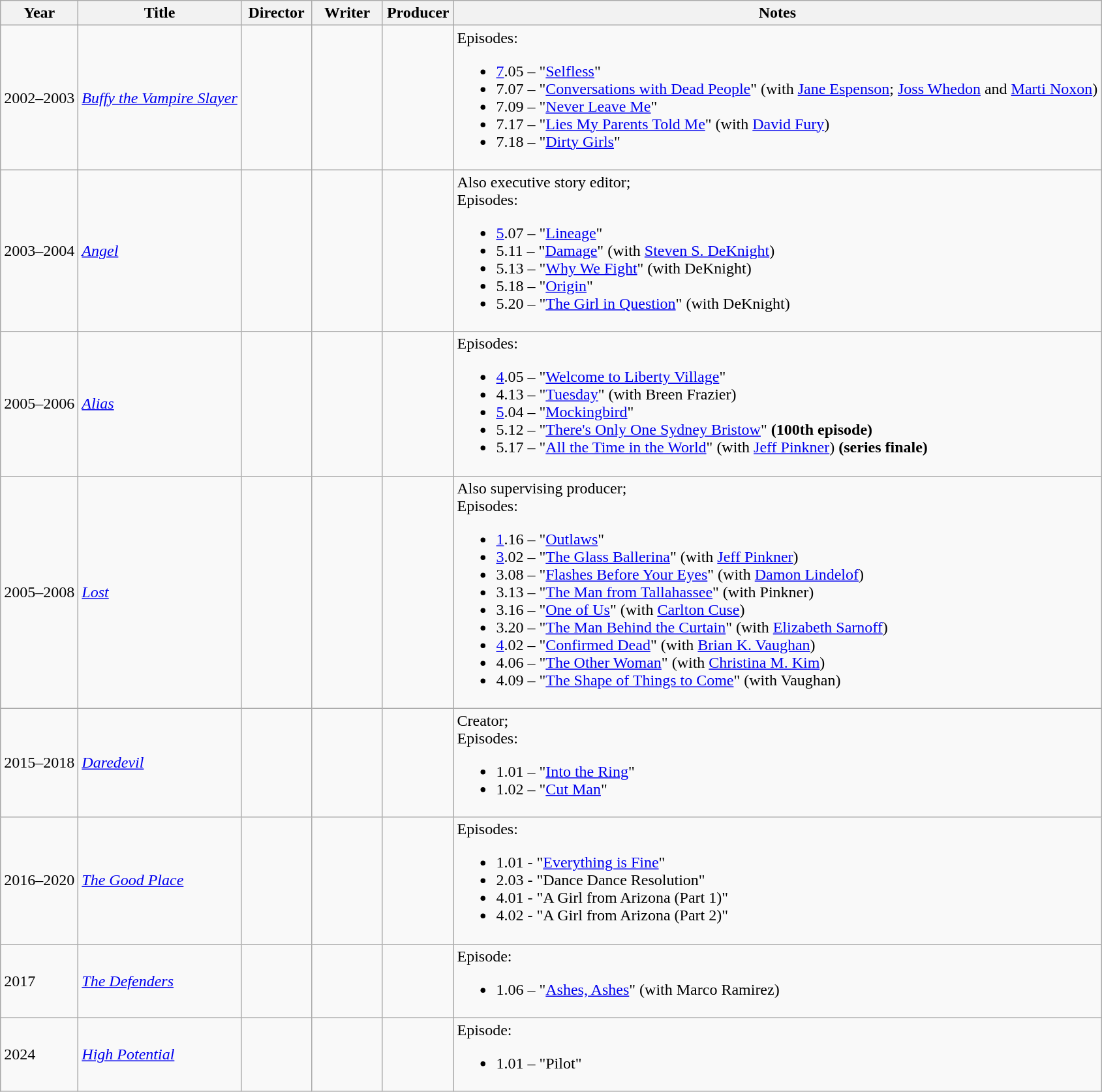<table class="wikitable">
<tr>
<th>Year</th>
<th>Title</th>
<th width=65>Director</th>
<th width=65>Writer</th>
<th width=65>Producer</th>
<th>Notes</th>
</tr>
<tr>
<td>2002–2003</td>
<td><em><a href='#'>Buffy the Vampire Slayer</a></em></td>
<td></td>
<td></td>
<td></td>
<td>Episodes:<br><ul><li><a href='#'>7</a>.05 – "<a href='#'>Selfless</a>"</li><li>7.07 – "<a href='#'>Conversations with Dead People</a>" (with <a href='#'>Jane Espenson</a>; <a href='#'>Joss Whedon</a> and <a href='#'>Marti Noxon</a>)</li><li>7.09 – "<a href='#'>Never Leave Me</a>"</li><li>7.17 – "<a href='#'>Lies My Parents Told Me</a>" (with <a href='#'>David Fury</a>)</li><li>7.18 – "<a href='#'>Dirty Girls</a>"</li></ul></td>
</tr>
<tr>
<td>2003–2004</td>
<td><em><a href='#'>Angel</a></em></td>
<td></td>
<td></td>
<td></td>
<td>Also executive story editor;<br>Episodes:<br><ul><li><a href='#'>5</a>.07 – "<a href='#'>Lineage</a>"</li><li>5.11 – "<a href='#'>Damage</a>" (with <a href='#'>Steven S. DeKnight</a>)</li><li>5.13 – "<a href='#'>Why We Fight</a>" (with DeKnight)</li><li>5.18 – "<a href='#'>Origin</a>"</li><li>5.20 – "<a href='#'>The Girl in Question</a>" (with DeKnight)</li></ul></td>
</tr>
<tr>
<td>2005–2006</td>
<td><em><a href='#'>Alias</a></em></td>
<td></td>
<td></td>
<td></td>
<td>Episodes:<br><ul><li><a href='#'>4</a>.05 – "<a href='#'>Welcome to Liberty Village</a>"</li><li>4.13 – "<a href='#'>Tuesday</a>" (with Breen Frazier)</li><li><a href='#'>5</a>.04 – "<a href='#'>Mockingbird</a>"</li><li>5.12 – "<a href='#'>There's Only One Sydney Bristow</a>" <strong>(100th episode)</strong></li><li>5.17 – "<a href='#'>All the Time in the World</a>" (with <a href='#'>Jeff Pinkner</a>) <strong>(series finale)</strong></li></ul></td>
</tr>
<tr>
<td>2005–2008</td>
<td><em><a href='#'>Lost</a></em></td>
<td></td>
<td></td>
<td></td>
<td>Also supervising producer;<br>Episodes:<br><ul><li><a href='#'>1</a>.16 – "<a href='#'>Outlaws</a>"</li><li><a href='#'>3</a>.02 – "<a href='#'>The Glass Ballerina</a>" (with <a href='#'>Jeff Pinkner</a>)</li><li>3.08 – "<a href='#'>Flashes Before Your Eyes</a>" (with <a href='#'>Damon Lindelof</a>)</li><li>3.13 – "<a href='#'>The Man from Tallahassee</a>" (with Pinkner)</li><li>3.16 – "<a href='#'>One of Us</a>" (with <a href='#'>Carlton Cuse</a>)</li><li>3.20 – "<a href='#'>The Man Behind the Curtain</a>" (with <a href='#'>Elizabeth Sarnoff</a>)</li><li><a href='#'>4</a>.02 – "<a href='#'>Confirmed Dead</a>" (with <a href='#'>Brian K. Vaughan</a>)</li><li>4.06 – "<a href='#'>The Other Woman</a>" (with <a href='#'>Christina M. Kim</a>)</li><li>4.09 – "<a href='#'>The Shape of Things to Come</a>" (with Vaughan)</li></ul></td>
</tr>
<tr>
<td>2015–2018</td>
<td><em><a href='#'>Daredevil</a></em></td>
<td></td>
<td></td>
<td></td>
<td>Creator;<br>Episodes:<br><ul><li>1.01 – "<a href='#'>Into the Ring</a>"</li><li>1.02 – "<a href='#'>Cut Man</a>"</li></ul></td>
</tr>
<tr>
<td>2016–2020</td>
<td><em><a href='#'>The Good Place</a></em></td>
<td></td>
<td></td>
<td></td>
<td>Episodes:<br><ul><li>1.01 - "<a href='#'>Everything is Fine</a>"</li><li>2.03 - "Dance Dance Resolution"</li><li>4.01 - "A Girl from Arizona (Part 1)"</li><li>4.02 - "A Girl from Arizona (Part 2)"</li></ul></td>
</tr>
<tr>
<td>2017</td>
<td><em><a href='#'>The Defenders</a></em></td>
<td></td>
<td></td>
<td></td>
<td>Episode:<br><ul><li>1.06 – "<a href='#'>Ashes, Ashes</a>" (with Marco Ramirez)</li></ul></td>
</tr>
<tr>
<td>2024</td>
<td><em><a href='#'>High Potential</a></em></td>
<td></td>
<td></td>
<td></td>
<td>Episode:<br><ul><li>1.01 – "Pilot"</li></ul></td>
</tr>
</table>
